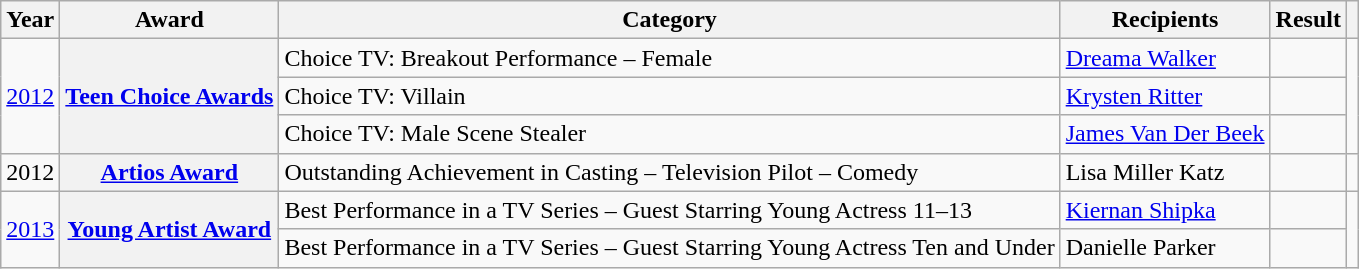<table class="wikitable plainrowheaders">
<tr>
<th scope="col">Year</th>
<th scope="col">Award</th>
<th scope="col">Category</th>
<th scope="col">Recipients</th>
<th scope="col">Result</th>
<th scope="col"></th>
</tr>
<tr>
<td rowspan=3><a href='#'>2012</a></td>
<th scope="row" rowspan=3><a href='#'>Teen Choice Awards</a></th>
<td>Choice TV: Breakout Performance – Female</td>
<td><a href='#'>Dreama Walker</a></td>
<td></td>
<td rowspan=3></td>
</tr>
<tr>
<td scope="row">Choice TV: Villain</td>
<td><a href='#'>Krysten Ritter</a></td>
<td></td>
</tr>
<tr>
<td scope="row">Choice TV: Male Scene Stealer</td>
<td><a href='#'>James Van Der Beek</a></td>
<td></td>
</tr>
<tr>
<td>2012</td>
<th scope="row"><a href='#'>Artios Award</a></th>
<td>Outstanding Achievement in Casting – Television Pilot – Comedy</td>
<td>Lisa Miller Katz</td>
<td></td>
<td></td>
</tr>
<tr>
<td rowspan=2><a href='#'>2013</a></td>
<th scope="row" rowspan=2><a href='#'>Young Artist Award</a></th>
<td>Best Performance in a TV Series – Guest Starring Young Actress 11–13</td>
<td><a href='#'>Kiernan Shipka</a></td>
<td></td>
<td rowspan="2"></td>
</tr>
<tr>
<td scope="row">Best Performance in a TV Series – Guest Starring Young Actress Ten and Under</td>
<td>Danielle Parker</td>
<td></td>
</tr>
</table>
